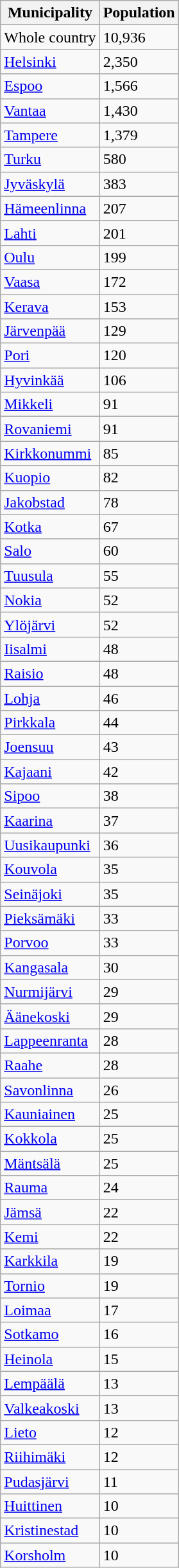<table role="presentation" class="wikitable sortable mw-collapsible mw-collapsed">
<tr>
<th>Municipality</th>
<th>Population</th>
</tr>
<tr>
<td>Whole country</td>
<td>10,936</td>
</tr>
<tr>
<td><a href='#'>Helsinki</a></td>
<td>2,350</td>
</tr>
<tr>
<td><a href='#'>Espoo</a></td>
<td>1,566</td>
</tr>
<tr>
<td><a href='#'>Vantaa</a></td>
<td>1,430</td>
</tr>
<tr>
<td><a href='#'>Tampere</a></td>
<td>1,379</td>
</tr>
<tr>
<td><a href='#'>Turku</a></td>
<td>580</td>
</tr>
<tr>
<td><a href='#'>Jyväskylä</a></td>
<td>383</td>
</tr>
<tr>
<td><a href='#'>Hämeenlinna</a></td>
<td>207</td>
</tr>
<tr>
<td><a href='#'>Lahti</a></td>
<td>201</td>
</tr>
<tr>
<td><a href='#'>Oulu</a></td>
<td>199</td>
</tr>
<tr>
<td><a href='#'>Vaasa</a></td>
<td>172</td>
</tr>
<tr>
<td><a href='#'>Kerava</a></td>
<td>153</td>
</tr>
<tr>
<td><a href='#'>Järvenpää</a></td>
<td>129</td>
</tr>
<tr>
<td><a href='#'>Pori</a></td>
<td>120</td>
</tr>
<tr>
<td><a href='#'>Hyvinkää</a></td>
<td>106</td>
</tr>
<tr>
<td><a href='#'>Mikkeli</a></td>
<td>91</td>
</tr>
<tr>
<td><a href='#'>Rovaniemi</a></td>
<td>91</td>
</tr>
<tr>
<td><a href='#'>Kirkkonummi</a></td>
<td>85</td>
</tr>
<tr>
<td><a href='#'>Kuopio</a></td>
<td>82</td>
</tr>
<tr>
<td><a href='#'>Jakobstad</a></td>
<td>78</td>
</tr>
<tr>
<td><a href='#'>Kotka</a></td>
<td>67</td>
</tr>
<tr>
<td><a href='#'>Salo</a></td>
<td>60</td>
</tr>
<tr>
<td><a href='#'>Tuusula</a></td>
<td>55</td>
</tr>
<tr>
<td><a href='#'>Nokia</a></td>
<td>52</td>
</tr>
<tr>
<td><a href='#'>Ylöjärvi</a></td>
<td>52</td>
</tr>
<tr>
<td><a href='#'>Iisalmi</a></td>
<td>48</td>
</tr>
<tr>
<td><a href='#'>Raisio</a></td>
<td>48</td>
</tr>
<tr>
<td><a href='#'>Lohja</a></td>
<td>46</td>
</tr>
<tr>
<td><a href='#'>Pirkkala</a></td>
<td>44</td>
</tr>
<tr>
<td><a href='#'>Joensuu</a></td>
<td>43</td>
</tr>
<tr>
<td><a href='#'>Kajaani</a></td>
<td>42</td>
</tr>
<tr>
<td><a href='#'>Sipoo</a></td>
<td>38</td>
</tr>
<tr>
<td><a href='#'>Kaarina</a></td>
<td>37</td>
</tr>
<tr>
<td><a href='#'>Uusikaupunki</a></td>
<td>36</td>
</tr>
<tr>
<td><a href='#'>Kouvola</a></td>
<td>35</td>
</tr>
<tr>
<td><a href='#'>Seinäjoki</a></td>
<td>35</td>
</tr>
<tr>
<td><a href='#'>Pieksämäki</a></td>
<td>33</td>
</tr>
<tr>
<td><a href='#'>Porvoo</a></td>
<td>33</td>
</tr>
<tr>
<td><a href='#'>Kangasala</a></td>
<td>30</td>
</tr>
<tr>
<td><a href='#'>Nurmijärvi</a></td>
<td>29</td>
</tr>
<tr>
<td><a href='#'>Äänekoski</a></td>
<td>29</td>
</tr>
<tr>
<td><a href='#'>Lappeenranta</a></td>
<td>28</td>
</tr>
<tr>
<td><a href='#'>Raahe</a></td>
<td>28</td>
</tr>
<tr>
<td><a href='#'>Savonlinna</a></td>
<td>26</td>
</tr>
<tr>
<td><a href='#'>Kauniainen</a></td>
<td>25</td>
</tr>
<tr>
<td><a href='#'>Kokkola</a></td>
<td>25</td>
</tr>
<tr>
<td><a href='#'>Mäntsälä</a></td>
<td>25</td>
</tr>
<tr>
<td><a href='#'>Rauma</a></td>
<td>24</td>
</tr>
<tr>
<td><a href='#'>Jämsä</a></td>
<td>22</td>
</tr>
<tr>
<td><a href='#'>Kemi</a></td>
<td>22</td>
</tr>
<tr>
<td><a href='#'>Karkkila</a></td>
<td>19</td>
</tr>
<tr>
<td><a href='#'>Tornio</a></td>
<td>19</td>
</tr>
<tr>
<td><a href='#'>Loimaa</a></td>
<td>17</td>
</tr>
<tr>
<td><a href='#'>Sotkamo</a></td>
<td>16</td>
</tr>
<tr>
<td><a href='#'>Heinola</a></td>
<td>15</td>
</tr>
<tr>
<td><a href='#'>Lempäälä</a></td>
<td>13</td>
</tr>
<tr>
<td><a href='#'>Valkeakoski</a></td>
<td>13</td>
</tr>
<tr>
<td><a href='#'>Lieto</a></td>
<td>12</td>
</tr>
<tr>
<td><a href='#'>Riihimäki</a></td>
<td>12</td>
</tr>
<tr>
<td><a href='#'>Pudasjärvi</a></td>
<td>11</td>
</tr>
<tr>
<td><a href='#'>Huittinen</a></td>
<td>10</td>
</tr>
<tr>
<td><a href='#'>Kristinestad</a></td>
<td>10</td>
</tr>
<tr>
<td><a href='#'>Korsholm</a></td>
<td>10</td>
</tr>
</table>
